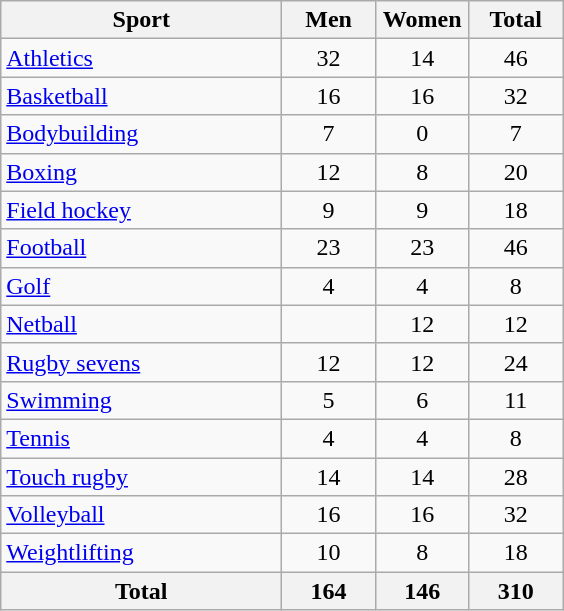<table class="wikitable sortable" style="text-align:center;">
<tr>
<th width=180>Sport</th>
<th width=55>Men</th>
<th width=55>Women</th>
<th width=55>Total</th>
</tr>
<tr>
<td align=left><a href='#'>Athletics</a></td>
<td>32</td>
<td>14</td>
<td>46</td>
</tr>
<tr>
<td align=left><a href='#'>Basketball</a></td>
<td>16</td>
<td>16</td>
<td>32</td>
</tr>
<tr>
<td align=left><a href='#'>Bodybuilding</a></td>
<td>7</td>
<td>0</td>
<td>7</td>
</tr>
<tr>
<td align=left><a href='#'>Boxing</a></td>
<td>12</td>
<td>8</td>
<td>20</td>
</tr>
<tr>
<td align=left><a href='#'>Field hockey</a></td>
<td>9</td>
<td>9</td>
<td>18</td>
</tr>
<tr>
<td align=left><a href='#'>Football</a></td>
<td>23</td>
<td>23</td>
<td>46</td>
</tr>
<tr>
<td align=left><a href='#'>Golf</a></td>
<td>4</td>
<td>4</td>
<td>8</td>
</tr>
<tr>
<td align=left><a href='#'>Netball</a></td>
<td></td>
<td>12</td>
<td>12</td>
</tr>
<tr>
<td align=left><a href='#'>Rugby sevens</a></td>
<td>12</td>
<td>12</td>
<td>24</td>
</tr>
<tr>
<td align=left><a href='#'>Swimming</a></td>
<td>5</td>
<td>6</td>
<td>11</td>
</tr>
<tr>
<td align=left><a href='#'>Tennis</a></td>
<td>4</td>
<td>4</td>
<td>8</td>
</tr>
<tr>
<td align=left><a href='#'>Touch rugby</a></td>
<td>14</td>
<td>14</td>
<td>28</td>
</tr>
<tr>
<td align=left><a href='#'>Volleyball</a></td>
<td>16</td>
<td>16</td>
<td>32</td>
</tr>
<tr>
<td align=left><a href='#'>Weightlifting</a></td>
<td>10</td>
<td>8</td>
<td>18</td>
</tr>
<tr>
<th>Total</th>
<th>164</th>
<th>146</th>
<th>310</th>
</tr>
</table>
